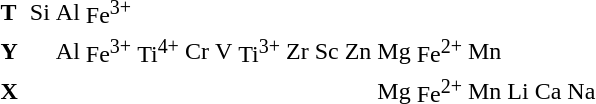<table>
<tr>
<td><strong>T</strong></td>
<td></td>
<td>Si</td>
<td>Al</td>
<td>Fe<sup>3+</sup></td>
</tr>
<tr>
<td><strong>Y</strong></td>
<td></td>
<td></td>
<td>Al</td>
<td>Fe<sup>3+</sup></td>
<td>Ti<sup>4+</sup></td>
<td>Cr</td>
<td>V</td>
<td>Ti<sup>3+</sup></td>
<td>Zr</td>
<td>Sc</td>
<td>Zn</td>
<td>Mg</td>
<td>Fe<sup>2+</sup></td>
<td>Mn</td>
</tr>
<tr>
<td><strong>X</strong></td>
<td></td>
<td></td>
<td></td>
<td></td>
<td></td>
<td></td>
<td></td>
<td></td>
<td></td>
<td></td>
<td></td>
<td>Mg</td>
<td>Fe<sup>2+</sup></td>
<td>Mn</td>
<td>Li</td>
<td>Ca</td>
<td>Na</td>
</tr>
</table>
